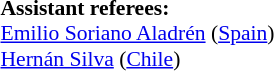<table width=50% style="font-size: 90%">
<tr>
<td><br><strong>Assistant referees:</strong>
<br><a href='#'>Emilio Soriano Aladrén</a> (<a href='#'>Spain</a>)
<br><a href='#'>Hernán Silva</a> (<a href='#'>Chile</a>)</td>
</tr>
</table>
